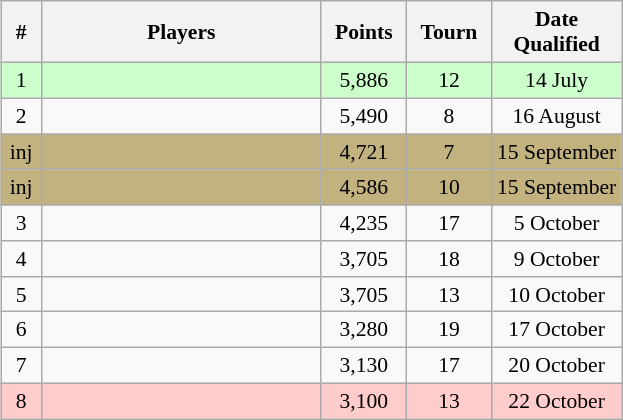<table class="sortable wikitable" style="float:right;margin-left:1em;text-align:center;font-size:90%;text:justify;">
<tr>
<th width=20>#</th>
<th width=180>Players</th>
<th width=50>Points</th>
<th width=50>Tourn</th>
<th width=80>Date Qualified</th>
</tr>
<tr style="background:#cfc;">
<td>1</td>
<td align=left> <br> </td>
<td>5,886</td>
<td>12</td>
<td>14 July</td>
</tr>
<tr>
<td>2</td>
<td align=left> <br> </td>
<td>5,490</td>
<td>8</td>
<td>16 August</td>
</tr>
<tr style="background:#C2B280;">
<td>inj</td>
<td align=left> <br> </td>
<td>4,721</td>
<td>7</td>
<td>15 September</td>
</tr>
<tr style="background:#C2B280;">
<td>inj</td>
<td align=left> <br> </td>
<td>4,586</td>
<td>10</td>
<td>15 September</td>
</tr>
<tr>
<td>3</td>
<td align=left> <br>  </td>
<td>4,235</td>
<td>17</td>
<td>5 October</td>
</tr>
<tr>
<td>4</td>
<td align=left> <br> </td>
<td>3,705</td>
<td>18</td>
<td>9 October</td>
</tr>
<tr>
<td>5</td>
<td align=left> <br> </td>
<td>3,705</td>
<td>13</td>
<td>10 October</td>
</tr>
<tr>
<td>6</td>
<td align=left><br> </td>
<td>3,280</td>
<td>19</td>
<td>17 October</td>
</tr>
<tr>
<td>7</td>
<td align=left><br> </td>
<td>3,130</td>
<td>17</td>
<td>20 October</td>
</tr>
<tr style="background:#fcc;">
<td>8</td>
<td align=left><br> </td>
<td>3,100</td>
<td>13</td>
<td>22 October</td>
</tr>
</table>
